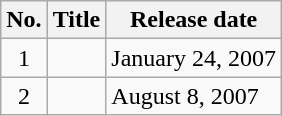<table class="wikitable">
<tr>
<th>No.</th>
<th>Title</th>
<th>Release date</th>
</tr>
<tr>
<td align="center">1</td>
<td></td>
<td>January 24, 2007</td>
</tr>
<tr>
<td align="center">2</td>
<td></td>
<td>August 8, 2007</td>
</tr>
</table>
